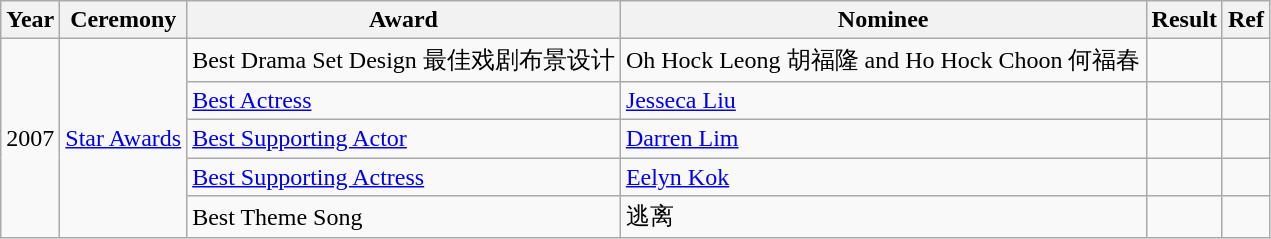<table class="wikitable">
<tr>
<th>Year</th>
<th>Ceremony</th>
<th>Award</th>
<th>Nominee</th>
<th>Result</th>
<th>Ref</th>
</tr>
<tr>
<td rowspan="5">2007</td>
<td rowspan="5"><a href='#'>Star Awards</a></td>
<td>Best Drama Set Design 最佳戏剧布景设计</td>
<td>Oh Hock Leong 胡福隆 and Ho Hock Choon 何福春</td>
<td></td>
<td></td>
</tr>
<tr>
<td><a href='#'>Best Actress</a></td>
<td><a href='#'>Jesseca Liu</a></td>
<td></td>
<td></td>
</tr>
<tr>
<td><a href='#'>Best Supporting Actor</a></td>
<td><a href='#'>Darren Lim</a></td>
<td></td>
<td></td>
</tr>
<tr>
<td><a href='#'>Best Supporting Actress</a></td>
<td><a href='#'>Eelyn Kok</a></td>
<td></td>
<td></td>
</tr>
<tr>
<td>Best Theme Song</td>
<td>逃离 </td>
<td></td>
<td></td>
</tr>
</table>
